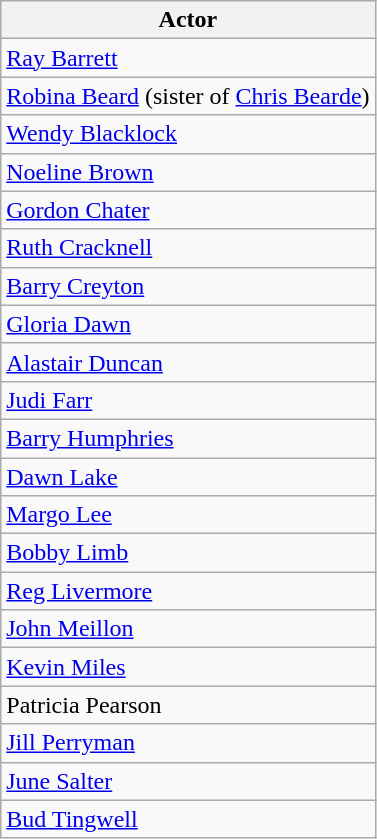<table class="wikitable">
<tr>
<th>Actor</th>
</tr>
<tr>
<td><a href='#'>Ray Barrett</a></td>
</tr>
<tr>
<td><a href='#'>Robina Beard</a> (sister of  <a href='#'>Chris Bearde</a>)</td>
</tr>
<tr>
<td><a href='#'>Wendy Blacklock</a></td>
</tr>
<tr>
<td><a href='#'>Noeline Brown</a></td>
</tr>
<tr>
<td><a href='#'>Gordon Chater</a></td>
</tr>
<tr>
<td><a href='#'>Ruth Cracknell</a></td>
</tr>
<tr>
<td><a href='#'>Barry Creyton</a></td>
</tr>
<tr>
<td><a href='#'>Gloria Dawn</a></td>
</tr>
<tr>
<td><a href='#'>Alastair Duncan</a></td>
</tr>
<tr>
<td><a href='#'>Judi Farr</a></td>
</tr>
<tr>
<td><a href='#'>Barry Humphries</a></td>
</tr>
<tr>
<td><a href='#'>Dawn Lake</a></td>
</tr>
<tr>
<td><a href='#'>Margo Lee</a></td>
</tr>
<tr>
<td><a href='#'>Bobby Limb</a></td>
</tr>
<tr>
<td><a href='#'>Reg Livermore</a></td>
</tr>
<tr>
<td><a href='#'>John Meillon</a></td>
</tr>
<tr>
<td><a href='#'>Kevin Miles</a></td>
</tr>
<tr>
<td>Patricia Pearson</td>
</tr>
<tr>
<td><a href='#'>Jill Perryman</a></td>
</tr>
<tr>
<td><a href='#'>June Salter</a></td>
</tr>
<tr>
<td><a href='#'>Bud Tingwell</a></td>
</tr>
</table>
